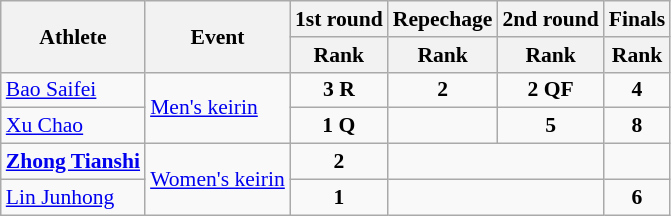<table class=wikitable style="font-size:90%">
<tr>
<th rowspan="2">Athlete</th>
<th rowspan="2">Event</th>
<th>1st round</th>
<th>Repechage</th>
<th>2nd round</th>
<th>Finals</th>
</tr>
<tr>
<th>Rank</th>
<th>Rank</th>
<th>Rank</th>
<th>Rank</th>
</tr>
<tr>
<td><a href='#'>Bao Saifei</a></td>
<td rowspan=2><a href='#'>Men's keirin</a></td>
<td align=center><strong>3 R</strong></td>
<td align=center><strong>2</strong></td>
<td align=center><strong>2 QF</strong></td>
<td align=center><strong>4</strong></td>
</tr>
<tr>
<td><a href='#'>Xu Chao</a></td>
<td align=center><strong>1 Q</strong></td>
<td></td>
<td align=center><strong>5</strong></td>
<td align=center><strong>8</strong></td>
</tr>
<tr>
<td><strong><a href='#'>Zhong Tianshi</a></strong></td>
<td rowspan=2><a href='#'>Women's keirin</a></td>
<td align=center><strong>2</strong></td>
<td colspan=2></td>
<td align=center></td>
</tr>
<tr>
<td><a href='#'>Lin Junhong</a></td>
<td align=center><strong>1</strong></td>
<td colspan=2></td>
<td align=center><strong>6</strong></td>
</tr>
</table>
